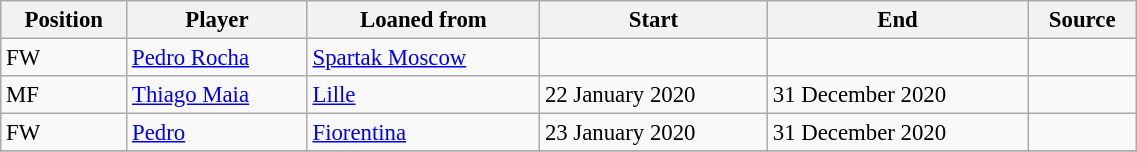<table class="wikitable" width="60%" style="text-align:center; font-size:95%; text-align:left">
<tr>
<th>Position</th>
<th>Player</th>
<th>Loaned from</th>
<th>Start</th>
<th>End</th>
<th>Source</th>
</tr>
<tr>
<td>FW</td>
<td> <a href='#'>Pedro Rocha</a></td>
<td> <a href='#'>Spartak Moscow</a></td>
<td></td>
<td></td>
<td align="center"></td>
</tr>
<tr>
<td>MF</td>
<td> <a href='#'>Thiago Maia</a></td>
<td> <a href='#'>Lille</a></td>
<td>22 January 2020</td>
<td>31 December 2020</td>
<td align="center"></td>
</tr>
<tr>
<td>FW</td>
<td> <a href='#'>Pedro</a></td>
<td> <a href='#'>Fiorentina</a></td>
<td>23 January 2020</td>
<td>31 December 2020</td>
<td align="center"></td>
</tr>
<tr>
</tr>
</table>
